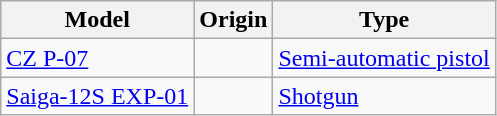<table class="wikitable">
<tr>
<th>Model</th>
<th>Origin</th>
<th>Type</th>
</tr>
<tr>
<td><a href='#'>CZ P-07</a></td>
<td></td>
<td><a href='#'>Semi-automatic pistol</a></td>
</tr>
<tr>
<td><a href='#'>Saiga-12S EXP-01</a></td>
<td></td>
<td><a href='#'>Shotgun</a></td>
</tr>
</table>
